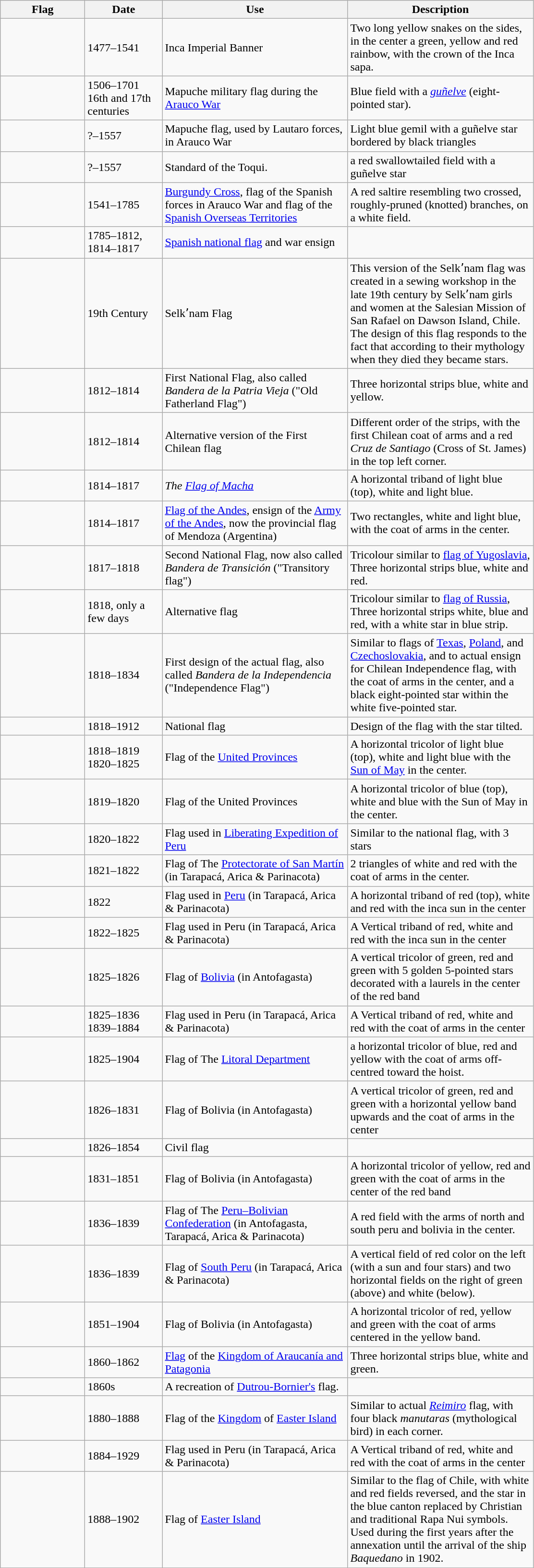<table class="wikitable" style="background: #f9f9f9">
<tr>
<th width="110">Flag</th>
<th width="100">Date</th>
<th width="250">Use</th>
<th width="250">Description</th>
</tr>
<tr>
<td></td>
<td>1477–1541</td>
<td>Inca Imperial Banner</td>
<td>Two long yellow snakes on the sides, in the center a green, yellow and red rainbow, with the crown of the Inca sapa.</td>
</tr>
<tr>
<td></td>
<td>1506–1701<br>16th and 17th centuries</td>
<td>Mapuche military flag during the <a href='#'>Arauco War</a></td>
<td>Blue field with a <em><a href='#'>guñelve</a></em> (eight-pointed star).</td>
</tr>
<tr>
<td></td>
<td>?–1557</td>
<td>Mapuche flag, used by Lautaro forces, in Arauco War</td>
<td>Light blue gemil with a guñelve star bordered by black triangles</td>
</tr>
<tr>
<td></td>
<td>?–1557</td>
<td>Standard of the Toqui.</td>
<td>a red swallowtailed field with a guñelve star</td>
</tr>
<tr>
<td></td>
<td>1541–1785</td>
<td><a href='#'>Burgundy Cross</a>, flag of the Spanish forces in Arauco War and flag of the <a href='#'>Spanish Overseas Territories</a></td>
<td>A red saltire resembling two crossed, roughly-pruned (knotted) branches, on a white field.</td>
</tr>
<tr>
<td></td>
<td>1785–1812, 1814–1817</td>
<td><a href='#'>Spanish national flag</a> and war ensign</td>
<td></td>
</tr>
<tr>
<td></td>
<td>19th Century</td>
<td>Selkʼnam Flag</td>
<td>This version of the Selkʼnam flag was created in a sewing workshop in the late 19th century by Selkʼnam girls and women at the Salesian Mission of San Rafael on Dawson Island, Chile. The design of this flag responds to the fact that according to their mythology when they died they became stars.</td>
</tr>
<tr>
<td></td>
<td>1812–1814</td>
<td>First National Flag, also called <em>Bandera de la Patria Vieja</em> ("Old Fatherland Flag")</td>
<td>Three horizontal strips blue, white and yellow.</td>
</tr>
<tr>
<td></td>
<td>1812–1814</td>
<td>Alternative version of the First Chilean flag</td>
<td>Different order of the strips, with the first Chilean coat of arms and a red <em>Cruz de Santiago</em> (Cross of St. James) in the top left corner.</td>
</tr>
<tr>
<td></td>
<td>1814–1817</td>
<td><em>The <a href='#'>Flag of Macha</a></em></td>
<td>A horizontal triband of light blue (top), white and light blue.</td>
</tr>
<tr>
<td></td>
<td>1814–1817</td>
<td><a href='#'>Flag of the Andes</a>, ensign of the <a href='#'>Army of the Andes</a>, now the provincial flag of Mendoza (Argentina)</td>
<td>Two rectangles, white and light blue, with the coat of arms in the center.</td>
</tr>
<tr>
<td></td>
<td>1817–1818</td>
<td>Second National Flag, now also called <em>Bandera de Transición</em> ("Transitory flag")</td>
<td>Tricolour similar to <a href='#'>flag of Yugoslavia</a>, Three horizontal strips blue, white and red.</td>
</tr>
<tr>
<td></td>
<td>1818, only a few days</td>
<td>Alternative flag</td>
<td>Tricolour similar to <a href='#'>flag of Russia</a>, Three horizontal strips white, blue and red, with a white star in blue strip.</td>
</tr>
<tr>
<td></td>
<td>1818–1834</td>
<td>First design of the actual flag, also called <em>Bandera de la Independencia</em> ("Independence Flag")</td>
<td>Similar to flags of <a href='#'>Texas</a>, <a href='#'>Poland</a>, and <a href='#'>Czechoslovakia</a>, and to actual ensign for Chilean Independence flag, with the coat of arms in the center, and a black eight-pointed star within the white five-pointed star.</td>
</tr>
<tr>
<td></td>
<td>1818–1912</td>
<td>National flag</td>
<td>Design of the flag with the star tilted.</td>
</tr>
<tr>
<td></td>
<td>1818–1819<br>1820–1825</td>
<td>Flag of the <a href='#'>United Provinces</a></td>
<td>A horizontal tricolor of light blue (top), white and light blue with the <a href='#'>Sun of May</a> in the center.</td>
</tr>
<tr>
<td></td>
<td>1819–1820</td>
<td>Flag of the United Provinces</td>
<td>A horizontal tricolor of blue (top), white and blue with the Sun of May in the center.</td>
</tr>
<tr>
<td></td>
<td>1820–1822</td>
<td>Flag used in <a href='#'>Liberating Expedition of Peru</a></td>
<td>Similar to the national flag, with 3 stars</td>
</tr>
<tr>
<td></td>
<td>1821–1822</td>
<td>Flag of The <a href='#'>Protectorate of San Martín</a> (in Tarapacá, Arica & Parinacota)</td>
<td>2 triangles of white and red with the coat of arms in the center.</td>
</tr>
<tr>
<td></td>
<td>1822</td>
<td>Flag used in <a href='#'>Peru</a> (in Tarapacá, Arica & Parinacota)</td>
<td>A horizontal triband of red (top), white and red with the inca sun in the center</td>
</tr>
<tr>
<td></td>
<td>1822–1825</td>
<td>Flag used in Peru (in Tarapacá, Arica & Parinacota)</td>
<td>A Vertical triband of red, white and red with the inca sun in the center</td>
</tr>
<tr>
<td></td>
<td>1825–1826</td>
<td>Flag of <a href='#'>Bolivia</a> (in Antofagasta)</td>
<td>A vertical tricolor of green, red and green with 5 golden 5-pointed stars decorated with a laurels in the center of the red band</td>
</tr>
<tr>
<td></td>
<td>1825–1836<br>1839–1884</td>
<td>Flag used in Peru (in Tarapacá, Arica & Parinacota)</td>
<td>A Vertical triband of red, white and red with the coat of arms in the center</td>
</tr>
<tr>
<td></td>
<td>1825–1904</td>
<td>Flag of The <a href='#'>Litoral Department</a></td>
<td>a horizontal tricolor of blue, red and yellow with the coat of arms off-centred toward the hoist.</td>
</tr>
<tr>
<td></td>
<td>1826–1831</td>
<td>Flag of Bolivia (in Antofagasta)</td>
<td>A vertical tricolor of green, red and green with a horizontal yellow band upwards and the coat of arms in the center</td>
</tr>
<tr>
<td></td>
<td>1826–1854</td>
<td>Civil flag</td>
<td></td>
</tr>
<tr>
<td></td>
<td>1831–1851</td>
<td>Flag of Bolivia (in Antofagasta)</td>
<td>A horizontal tricolor of yellow, red and green with the coat of arms in the center of the red band</td>
</tr>
<tr>
<td></td>
<td>1836–1839</td>
<td>Flag of The <a href='#'>Peru–Bolivian Confederation</a> (in Antofagasta, Tarapacá, Arica & Parinacota)</td>
<td>A red field with the arms of north and south peru and bolivia in the center.</td>
</tr>
<tr>
<td></td>
<td>1836–1839</td>
<td>Flag of <a href='#'>South Peru</a> (in Tarapacá, Arica & Parinacota)</td>
<td>A vertical field of red color on the left (with a sun and four stars) and two horizontal fields on the right of green (above) and white (below).</td>
</tr>
<tr>
<td></td>
<td>1851–1904</td>
<td>Flag of Bolivia (in Antofagasta)</td>
<td>A horizontal tricolor of red, yellow and green with the coat of arms centered in the yellow band.</td>
</tr>
<tr>
<td></td>
<td>1860–1862</td>
<td><a href='#'>Flag</a> of the <a href='#'>Kingdom of Araucanía and Patagonia</a></td>
<td>Three horizontal strips blue, white and green.</td>
</tr>
<tr>
<td></td>
<td>1860s</td>
<td>A recreation of <a href='#'>Dutrou-Bornier's</a> flag.</td>
<td></td>
</tr>
<tr>
<td></td>
<td>1880–1888</td>
<td>Flag of the <a href='#'>Kingdom</a> of <a href='#'>Easter Island</a></td>
<td>Similar to actual <em><a href='#'>Reimiro</a></em> flag, with four black <em>manutaras</em> (mythological bird) in each corner.</td>
</tr>
<tr>
<td></td>
<td>1884–1929</td>
<td>Flag used in Peru (in Tarapacá, Arica & Parinacota)</td>
<td>A Vertical triband of red, white and red with the coat of arms in the center</td>
</tr>
<tr>
<td></td>
<td>1888–1902</td>
<td>Flag of <a href='#'>Easter Island</a></td>
<td>Similar to the flag of Chile, with white and red fields reversed, and the star in the blue canton replaced by Christian and traditional Rapa Nui symbols. Used during the first years after the annexation until the arrival of the ship <em>Baquedano</em> in 1902.</td>
</tr>
</table>
